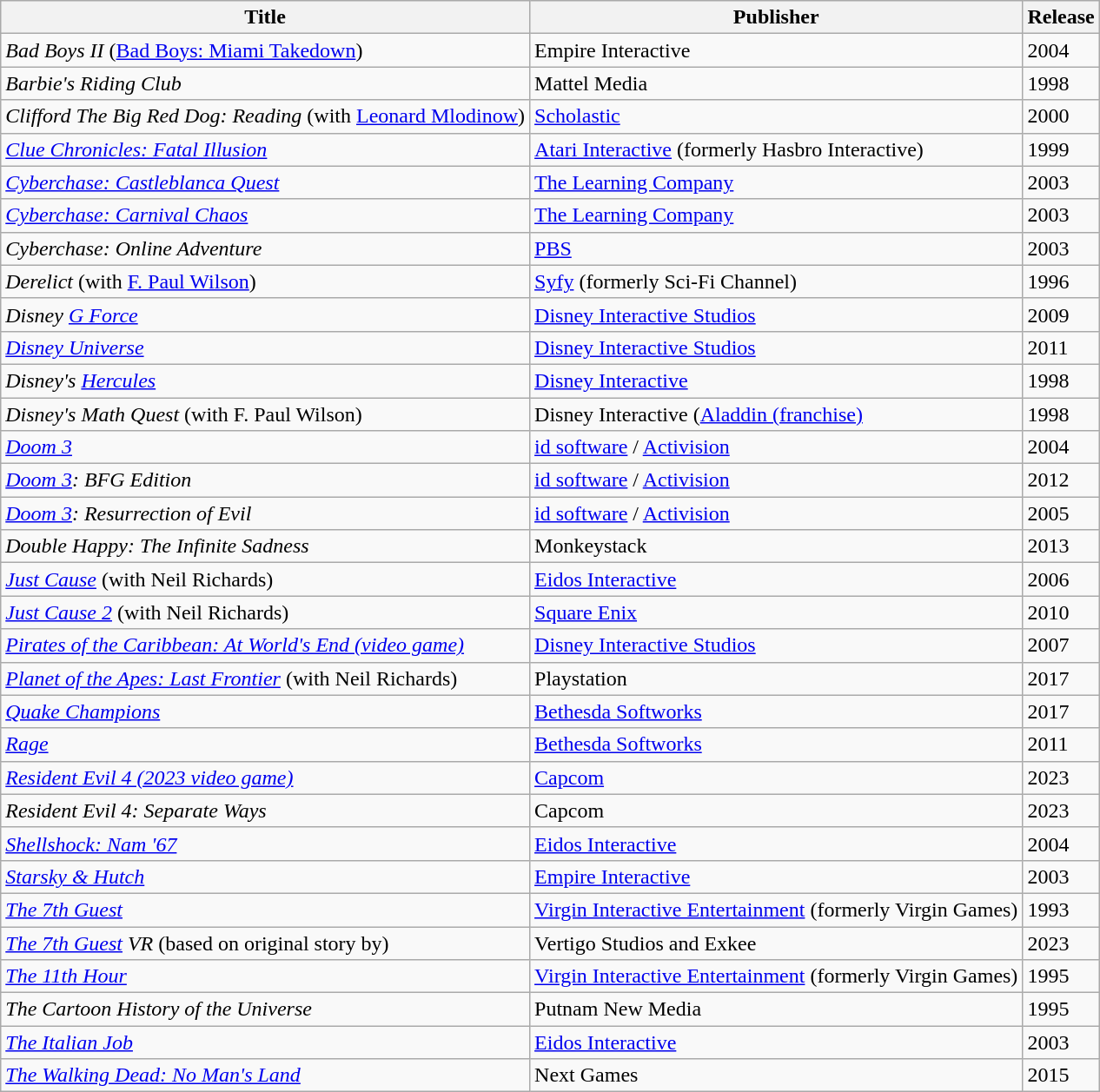<table class="wikitable sortable">
<tr>
<th>Title</th>
<th>Publisher</th>
<th>Release</th>
</tr>
<tr>
<td><em>Bad Boys II</em> (<a href='#'>Bad Boys: Miami Takedown</a>)</td>
<td>Empire Interactive</td>
<td>2004</td>
</tr>
<tr>
<td><em>Barbie's Riding Club</em></td>
<td>Mattel Media</td>
<td>1998</td>
</tr>
<tr>
<td><em> Clifford The Big Red Dog: Reading</em> (with <a href='#'>Leonard Mlodinow</a>)</td>
<td><a href='#'>Scholastic</a></td>
<td>2000</td>
</tr>
<tr>
<td><em><a href='#'>Clue Chronicles: Fatal Illusion</a></em></td>
<td><a href='#'>Atari Interactive</a> (formerly Hasbro Interactive)</td>
<td>1999</td>
</tr>
<tr>
<td><em><a href='#'>Cyberchase: Castleblanca Quest</a></em></td>
<td><a href='#'>The Learning Company</a></td>
<td>2003</td>
</tr>
<tr>
<td><em><a href='#'>Cyberchase: Carnival Chaos</a></em></td>
<td><a href='#'>The Learning Company</a></td>
<td>2003</td>
</tr>
<tr>
<td><em>Cyberchase: Online Adventure</em></td>
<td><a href='#'>PBS</a></td>
<td>2003</td>
</tr>
<tr>
<td><em>Derelict</em> (with <a href='#'>F. Paul Wilson</a>)</td>
<td><a href='#'>Syfy</a> (formerly Sci-Fi Channel)</td>
<td>1996</td>
</tr>
<tr>
<td><em>Disney <a href='#'>G Force</a></em></td>
<td><a href='#'>Disney Interactive Studios</a></td>
<td>2009</td>
</tr>
<tr>
<td><em><a href='#'>Disney Universe</a></em></td>
<td><a href='#'>Disney Interactive Studios</a></td>
<td>2011</td>
</tr>
<tr>
<td><em>Disney's <a href='#'>Hercules</a></em></td>
<td><a href='#'>Disney Interactive</a></td>
<td>1998</td>
</tr>
<tr>
<td><em>Disney's Math Quest</em> (with F. Paul Wilson)</td>
<td>Disney Interactive (<a href='#'>Aladdin (franchise)</a></td>
<td>1998</td>
</tr>
<tr>
<td><em><a href='#'>Doom 3</a></em></td>
<td><a href='#'>id software</a> / <a href='#'>Activision</a></td>
<td>2004</td>
</tr>
<tr>
<td><em><a href='#'>Doom 3</a>: BFG Edition</em></td>
<td><a href='#'>id software</a> / <a href='#'>Activision</a></td>
<td>2012</td>
</tr>
<tr>
<td><em><a href='#'>Doom 3</a>: Resurrection of Evil</em></td>
<td><a href='#'>id software</a> / <a href='#'>Activision</a></td>
<td>2005</td>
</tr>
<tr>
<td><em>Double Happy: The Infinite Sadness</em></td>
<td>Monkeystack</td>
<td>2013</td>
</tr>
<tr>
<td><em><a href='#'>Just Cause</a></em> (with Neil Richards)</td>
<td><a href='#'>Eidos Interactive</a></td>
<td>2006</td>
</tr>
<tr>
<td><em><a href='#'>Just Cause 2</a></em> (with Neil Richards)</td>
<td><a href='#'>Square Enix</a></td>
<td>2010</td>
</tr>
<tr>
<td><em><a href='#'>Pirates of the Caribbean: At World's End (video game)</a></em></td>
<td><a href='#'>Disney Interactive Studios</a></td>
<td>2007</td>
</tr>
<tr>
<td><em><a href='#'>Planet of the Apes: Last Frontier</a></em> (with Neil Richards)</td>
<td>Playstation</td>
<td>2017</td>
</tr>
<tr>
<td><em><a href='#'>Quake Champions</a></em></td>
<td><a href='#'>Bethesda Softworks</a></td>
<td>2017</td>
</tr>
<tr>
<td><em><a href='#'>Rage</a></em></td>
<td><a href='#'>Bethesda Softworks</a></td>
<td>2011</td>
</tr>
<tr>
<td><em><a href='#'>Resident Evil 4 (2023 video game)</a></em></td>
<td><a href='#'>Capcom</a></td>
<td>2023</td>
</tr>
<tr>
<td><em>Resident Evil 4: Separate Ways</em></td>
<td>Capcom</td>
<td>2023</td>
</tr>
<tr>
<td><em><a href='#'>Shellshock: Nam '67</a></em></td>
<td><a href='#'>Eidos Interactive</a></td>
<td>2004</td>
</tr>
<tr>
<td><em><a href='#'>Starsky & Hutch</a></em></td>
<td><a href='#'>Empire Interactive</a></td>
<td>2003</td>
</tr>
<tr>
<td><em><a href='#'>The 7th Guest</a></em></td>
<td><a href='#'>Virgin Interactive Entertainment</a> (formerly Virgin Games)</td>
<td>1993</td>
</tr>
<tr>
<td><em><a href='#'>The 7th Guest</a> VR</em> (based on original story by)</td>
<td>Vertigo Studios and Exkee</td>
<td>2023</td>
</tr>
<tr>
<td><em><a href='#'>The 11th Hour</a></em></td>
<td><a href='#'>Virgin Interactive Entertainment</a> (formerly Virgin Games)</td>
<td>1995</td>
</tr>
<tr>
<td><em>The Cartoon History of the Universe</em></td>
<td>Putnam New Media</td>
<td>1995</td>
</tr>
<tr>
<td><em><a href='#'>The Italian Job</a></em></td>
<td><a href='#'>Eidos Interactive</a></td>
<td>2003</td>
</tr>
<tr>
<td><em><a href='#'>The Walking Dead: No Man's Land</a></em></td>
<td>Next Games</td>
<td>2015</td>
</tr>
</table>
